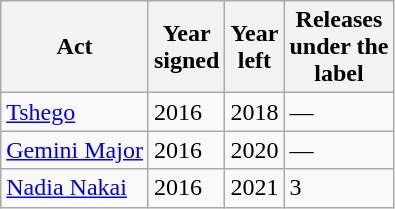<table class="wikitable">
<tr>
<th>Act</th>
<th>Year<br> signed</th>
<th>Year<br> left</th>
<th>Releases<br> under the<br> label</th>
</tr>
<tr>
<td><a href='#'>Tshego</a></td>
<td>2016</td>
<td>2018</td>
<td>—</td>
</tr>
<tr>
<td><a href='#'>Gemini Major</a></td>
<td>2016</td>
<td>2020</td>
<td>—</td>
</tr>
<tr>
<td><a href='#'>Nadia Nakai</a></td>
<td>2016</td>
<td>2021</td>
<td>3</td>
</tr>
</table>
